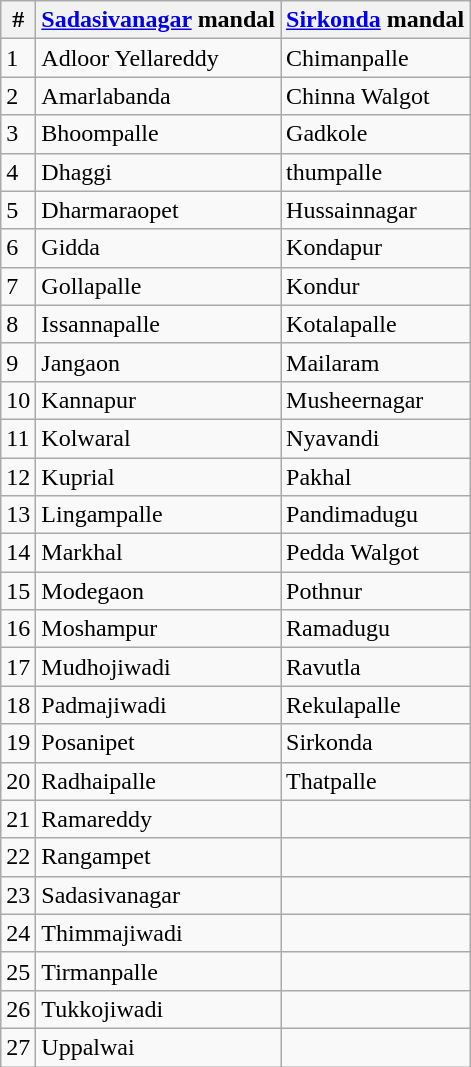<table class="wikitable">
<tr>
<th>#</th>
<th><a href='#'>Sadasivanagar</a> mandal</th>
<th><a href='#'>Sirkonda</a> mandal</th>
</tr>
<tr>
<td>1</td>
<td>Adloor Yellareddy</td>
<td>Chimanpalle</td>
</tr>
<tr>
<td>2</td>
<td>Amarlabanda</td>
<td>Chinna Walgot</td>
</tr>
<tr>
<td>3</td>
<td>Bhoompalle</td>
<td>Gadkole</td>
</tr>
<tr>
<td>4</td>
<td>Dhaggi</td>
<td>thumpalle</td>
</tr>
<tr>
<td>5</td>
<td>Dharmaraopet</td>
<td>Hussainnagar</td>
</tr>
<tr>
<td>6</td>
<td>Gidda</td>
<td>Kondapur</td>
</tr>
<tr>
<td>7</td>
<td>Gollapalle</td>
<td>Kondur</td>
</tr>
<tr>
<td>8</td>
<td>Issannapalle</td>
<td>Kotalapalle</td>
</tr>
<tr>
<td>9</td>
<td>Jangaon</td>
<td>Mailaram</td>
</tr>
<tr>
<td>10</td>
<td>Kannapur</td>
<td>Musheernagar</td>
</tr>
<tr>
<td>11</td>
<td>Kolwaral</td>
<td>Nyavandi</td>
</tr>
<tr>
<td>12</td>
<td>Kuprial</td>
<td>Pakhal</td>
</tr>
<tr>
<td>13</td>
<td>Lingampalle</td>
<td>Pandimadugu</td>
</tr>
<tr>
<td>14</td>
<td>Markhal</td>
<td>Pedda Walgot</td>
</tr>
<tr>
<td>15</td>
<td>Modegaon</td>
<td>Pothnur</td>
</tr>
<tr>
<td>16</td>
<td>Moshampur</td>
<td>Ramadugu</td>
</tr>
<tr>
<td>17</td>
<td>Mudhojiwadi</td>
<td>Ravutla</td>
</tr>
<tr>
<td>18</td>
<td>Padmajiwadi</td>
<td>Rekulapalle</td>
</tr>
<tr>
<td>19</td>
<td>Posanipet</td>
<td>Sirkonda</td>
</tr>
<tr>
<td>20</td>
<td>Radhaipalle</td>
<td>Thatpalle</td>
</tr>
<tr>
<td>21</td>
<td>Ramareddy</td>
<td></td>
</tr>
<tr>
<td>22</td>
<td>Rangampet</td>
<td></td>
</tr>
<tr>
<td>23</td>
<td>Sadasivanagar</td>
<td></td>
</tr>
<tr>
<td>24</td>
<td>Thimmajiwadi</td>
<td></td>
</tr>
<tr>
<td>25</td>
<td>Tirmanpalle</td>
<td></td>
</tr>
<tr>
<td>26</td>
<td>Tukkojiwadi</td>
<td></td>
</tr>
<tr>
<td>27</td>
<td>Uppalwai</td>
<td></td>
</tr>
</table>
